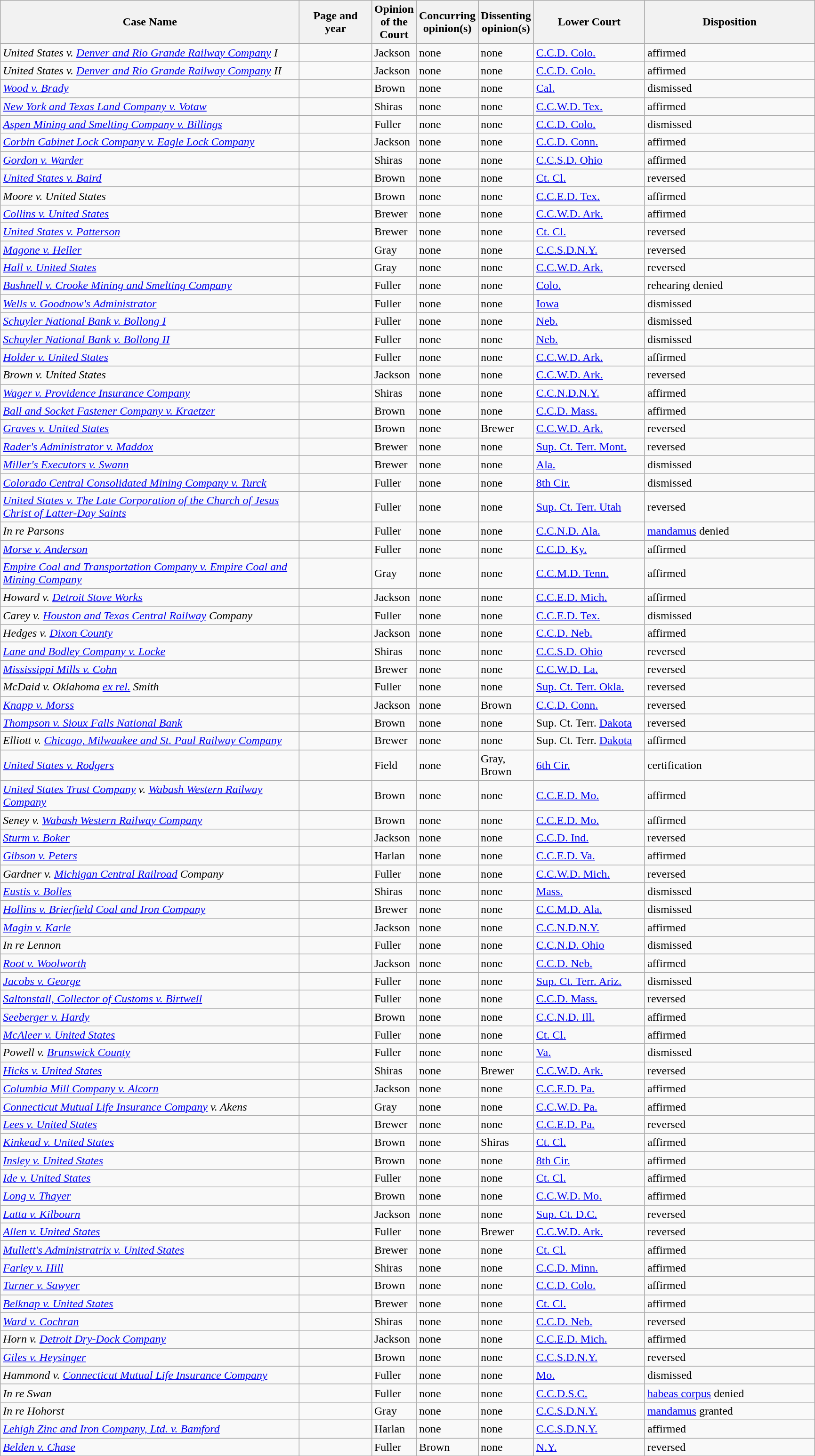<table class="wikitable sortable">
<tr>
<th scope="col" style="width: 416px;">Case Name</th>
<th scope="col" style="width: 95px;">Page and year</th>
<th scope="col" style="width: 10px;">Opinion of the Court</th>
<th scope="col" style="width: 10px;">Concurring opinion(s)</th>
<th scope="col" style="width: 10px;">Dissenting opinion(s)</th>
<th scope="col" style="width: 150px;">Lower Court</th>
<th scope="col" style="width: 233px;">Disposition</th>
</tr>
<tr>
<td><em>United States v. <a href='#'>Denver and Rio Grande Railway Company</a> I</em></td>
<td align="right"></td>
<td>Jackson</td>
<td>none</td>
<td>none</td>
<td><a href='#'>C.C.D. Colo.</a></td>
<td>affirmed</td>
</tr>
<tr>
<td><em>United States v. <a href='#'>Denver and Rio Grande Railway Company</a> II</em></td>
<td align="right"></td>
<td>Jackson</td>
<td>none</td>
<td>none</td>
<td><a href='#'>C.C.D. Colo.</a></td>
<td>affirmed</td>
</tr>
<tr>
<td><em><a href='#'>Wood v. Brady</a></em></td>
<td align="right"></td>
<td>Brown</td>
<td>none</td>
<td>none</td>
<td><a href='#'>Cal.</a></td>
<td>dismissed</td>
</tr>
<tr>
<td><em><a href='#'>New York and Texas Land Company v. Votaw</a></em></td>
<td align="right"></td>
<td>Shiras</td>
<td>none</td>
<td>none</td>
<td><a href='#'>C.C.W.D. Tex.</a></td>
<td>affirmed</td>
</tr>
<tr>
<td><em><a href='#'>Aspen Mining and Smelting Company v. Billings</a></em></td>
<td align="right"></td>
<td>Fuller</td>
<td>none</td>
<td>none</td>
<td><a href='#'>C.C.D. Colo.</a></td>
<td>dismissed</td>
</tr>
<tr>
<td><em><a href='#'>Corbin Cabinet Lock Company v. Eagle Lock Company</a></em></td>
<td align="right"></td>
<td>Jackson</td>
<td>none</td>
<td>none</td>
<td><a href='#'>C.C.D. Conn.</a></td>
<td>affirmed</td>
</tr>
<tr>
<td><em><a href='#'>Gordon v. Warder</a></em></td>
<td align="right"></td>
<td>Shiras</td>
<td>none</td>
<td>none</td>
<td><a href='#'>C.C.S.D. Ohio</a></td>
<td>affirmed</td>
</tr>
<tr>
<td><em><a href='#'>United States v. Baird</a></em></td>
<td align="right"></td>
<td>Brown</td>
<td>none</td>
<td>none</td>
<td><a href='#'>Ct. Cl.</a></td>
<td>reversed</td>
</tr>
<tr>
<td><em>Moore v. United States</em></td>
<td align="right"></td>
<td>Brown</td>
<td>none</td>
<td>none</td>
<td><a href='#'>C.C.E.D. Tex.</a></td>
<td>affirmed</td>
</tr>
<tr>
<td><em><a href='#'>Collins v. United States</a></em></td>
<td align="right"></td>
<td>Brewer</td>
<td>none</td>
<td>none</td>
<td><a href='#'>C.C.W.D. Ark.</a></td>
<td>affirmed</td>
</tr>
<tr>
<td><em><a href='#'>United States v. Patterson</a></em></td>
<td align="right"></td>
<td>Brewer</td>
<td>none</td>
<td>none</td>
<td><a href='#'>Ct. Cl.</a></td>
<td>reversed</td>
</tr>
<tr>
<td><em><a href='#'>Magone v. Heller</a></em></td>
<td align="right"></td>
<td>Gray</td>
<td>none</td>
<td>none</td>
<td><a href='#'>C.C.S.D.N.Y.</a></td>
<td>reversed</td>
</tr>
<tr>
<td><em><a href='#'>Hall v. United States</a></em></td>
<td align="right"></td>
<td>Gray</td>
<td>none</td>
<td>none</td>
<td><a href='#'>C.C.W.D. Ark.</a></td>
<td>reversed</td>
</tr>
<tr>
<td><em><a href='#'>Bushnell v. Crooke Mining and Smelting Company</a></em></td>
<td align="right"></td>
<td>Fuller</td>
<td>none</td>
<td>none</td>
<td><a href='#'>Colo.</a></td>
<td>rehearing denied</td>
</tr>
<tr>
<td><em><a href='#'>Wells v. Goodnow's Administrator</a></em></td>
<td align="right"></td>
<td>Fuller</td>
<td>none</td>
<td>none</td>
<td><a href='#'>Iowa</a></td>
<td>dismissed</td>
</tr>
<tr>
<td><em><a href='#'>Schuyler National Bank v. Bollong I</a></em></td>
<td align="right"></td>
<td>Fuller</td>
<td>none</td>
<td>none</td>
<td><a href='#'>Neb.</a></td>
<td>dismissed</td>
</tr>
<tr>
<td><em><a href='#'>Schuyler National Bank v. Bollong II</a></em></td>
<td align="right"></td>
<td>Fuller</td>
<td>none</td>
<td>none</td>
<td><a href='#'>Neb.</a></td>
<td>dismissed</td>
</tr>
<tr>
<td><em><a href='#'>Holder v. United States</a></em></td>
<td align="right"></td>
<td>Fuller</td>
<td>none</td>
<td>none</td>
<td><a href='#'>C.C.W.D. Ark.</a></td>
<td>affirmed</td>
</tr>
<tr>
<td><em>Brown v. United States</em></td>
<td align="right"></td>
<td>Jackson</td>
<td>none</td>
<td>none</td>
<td><a href='#'>C.C.W.D. Ark.</a></td>
<td>reversed</td>
</tr>
<tr>
<td><em><a href='#'>Wager v. Providence Insurance Company</a></em></td>
<td align="right"></td>
<td>Shiras</td>
<td>none</td>
<td>none</td>
<td><a href='#'>C.C.N.D.N.Y.</a></td>
<td>affirmed</td>
</tr>
<tr>
<td><em><a href='#'>Ball and Socket Fastener Company v. Kraetzer</a></em></td>
<td align="right"></td>
<td>Brown</td>
<td>none</td>
<td>none</td>
<td><a href='#'>C.C.D. Mass.</a></td>
<td>affirmed</td>
</tr>
<tr>
<td><em><a href='#'>Graves v. United States</a></em></td>
<td align="right"></td>
<td>Brown</td>
<td>none</td>
<td>Brewer</td>
<td><a href='#'>C.C.W.D. Ark.</a></td>
<td>reversed</td>
</tr>
<tr>
<td><em><a href='#'>Rader's Administrator v. Maddox</a></em></td>
<td align="right"></td>
<td>Brewer</td>
<td>none</td>
<td>none</td>
<td><a href='#'>Sup. Ct. Terr. Mont.</a></td>
<td>reversed</td>
</tr>
<tr>
<td><em><a href='#'>Miller's Executors v. Swann</a></em></td>
<td align="right"></td>
<td>Brewer</td>
<td>none</td>
<td>none</td>
<td><a href='#'>Ala.</a></td>
<td>dismissed</td>
</tr>
<tr>
<td><em><a href='#'>Colorado Central Consolidated Mining Company v. Turck</a></em></td>
<td align="right"></td>
<td>Fuller</td>
<td>none</td>
<td>none</td>
<td><a href='#'>8th Cir.</a></td>
<td>dismissed</td>
</tr>
<tr>
<td><em><a href='#'>United States v. The Late Corporation of the Church of Jesus Christ of Latter-Day Saints</a></em></td>
<td align="right"></td>
<td>Fuller</td>
<td>none</td>
<td>none</td>
<td><a href='#'>Sup. Ct. Terr. Utah</a></td>
<td>reversed</td>
</tr>
<tr>
<td><em>In re Parsons</em></td>
<td align="right"></td>
<td>Fuller</td>
<td>none</td>
<td>none</td>
<td><a href='#'>C.C.N.D. Ala.</a></td>
<td><a href='#'>mandamus</a> denied</td>
</tr>
<tr>
<td><em><a href='#'>Morse v. Anderson</a></em></td>
<td align="right"></td>
<td>Fuller</td>
<td>none</td>
<td>none</td>
<td><a href='#'>C.C.D. Ky.</a></td>
<td>affirmed</td>
</tr>
<tr>
<td><em><a href='#'>Empire Coal and Transportation Company v. Empire Coal and Mining Company</a></em></td>
<td align="right"></td>
<td>Gray</td>
<td>none</td>
<td>none</td>
<td><a href='#'>C.C.M.D. Tenn.</a></td>
<td>affirmed</td>
</tr>
<tr>
<td><em>Howard v. <a href='#'>Detroit Stove Works</a></em></td>
<td align="right"></td>
<td>Jackson</td>
<td>none</td>
<td>none</td>
<td><a href='#'>C.C.E.D. Mich.</a></td>
<td>affirmed</td>
</tr>
<tr>
<td><em>Carey v. <a href='#'>Houston and Texas Central Railway</a> Company</em></td>
<td align="right"></td>
<td>Fuller</td>
<td>none</td>
<td>none</td>
<td><a href='#'>C.C.E.D. Tex.</a></td>
<td>dismissed</td>
</tr>
<tr>
<td><em>Hedges v. <a href='#'>Dixon County</a></em></td>
<td align="right"></td>
<td>Jackson</td>
<td>none</td>
<td>none</td>
<td><a href='#'>C.C.D. Neb.</a></td>
<td>affirmed</td>
</tr>
<tr>
<td><em><a href='#'>Lane and Bodley Company v. Locke</a></em></td>
<td align="right"></td>
<td>Shiras</td>
<td>none</td>
<td>none</td>
<td><a href='#'>C.C.S.D. Ohio</a></td>
<td>reversed</td>
</tr>
<tr>
<td><em><a href='#'>Mississippi Mills v. Cohn</a></em></td>
<td align="right"></td>
<td>Brewer</td>
<td>none</td>
<td>none</td>
<td><a href='#'>C.C.W.D. La.</a></td>
<td>reversed</td>
</tr>
<tr>
<td><em>McDaid v. Oklahoma <a href='#'>ex rel.</a> Smith</em></td>
<td align="right"></td>
<td>Fuller</td>
<td>none</td>
<td>none</td>
<td><a href='#'>Sup. Ct. Terr. Okla.</a></td>
<td>reversed</td>
</tr>
<tr>
<td><em><a href='#'>Knapp v. Morss</a></em></td>
<td align="right"></td>
<td>Jackson</td>
<td>none</td>
<td>Brown</td>
<td><a href='#'>C.C.D. Conn.</a></td>
<td>reversed</td>
</tr>
<tr>
<td><em><a href='#'>Thompson v. Sioux Falls National Bank</a></em></td>
<td align="right"></td>
<td>Brown</td>
<td>none</td>
<td>none</td>
<td>Sup. Ct. Terr. <a href='#'>Dakota</a></td>
<td>reversed</td>
</tr>
<tr>
<td><em>Elliott v. <a href='#'>Chicago, Milwaukee and St. Paul Railway Company</a></em></td>
<td align="right"></td>
<td>Brewer</td>
<td>none</td>
<td>none</td>
<td>Sup. Ct. Terr. <a href='#'>Dakota</a></td>
<td>affirmed</td>
</tr>
<tr>
<td><em><a href='#'>United States v. Rodgers</a></em></td>
<td align="right"></td>
<td>Field</td>
<td>none</td>
<td>Gray, Brown</td>
<td><a href='#'>6th Cir.</a></td>
<td>certification</td>
</tr>
<tr>
<td><em><a href='#'>United States Trust Company</a> v. <a href='#'>Wabash Western Railway Company</a></em></td>
<td align="right"></td>
<td>Brown</td>
<td>none</td>
<td>none</td>
<td><a href='#'>C.C.E.D. Mo.</a></td>
<td>affirmed</td>
</tr>
<tr>
<td><em>Seney v. <a href='#'>Wabash Western Railway Company</a></em></td>
<td align="right"></td>
<td>Brown</td>
<td>none</td>
<td>none</td>
<td><a href='#'>C.C.E.D. Mo.</a></td>
<td>affirmed</td>
</tr>
<tr>
<td><em><a href='#'>Sturm v. Boker</a></em></td>
<td align="right"></td>
<td>Jackson</td>
<td>none</td>
<td>none</td>
<td><a href='#'>C.C.D. Ind.</a></td>
<td>reversed</td>
</tr>
<tr>
<td><em><a href='#'>Gibson v. Peters</a></em></td>
<td align="right"></td>
<td>Harlan</td>
<td>none</td>
<td>none</td>
<td><a href='#'>C.C.E.D. Va.</a></td>
<td>affirmed</td>
</tr>
<tr>
<td><em>Gardner v. <a href='#'>Michigan Central Railroad</a> Company</em></td>
<td align="right"></td>
<td>Fuller</td>
<td>none</td>
<td>none</td>
<td><a href='#'>C.C.W.D. Mich.</a></td>
<td>reversed</td>
</tr>
<tr>
<td><em><a href='#'>Eustis v. Bolles</a></em></td>
<td align="right"></td>
<td>Shiras</td>
<td>none</td>
<td>none</td>
<td><a href='#'>Mass.</a></td>
<td>dismissed</td>
</tr>
<tr>
<td><em><a href='#'>Hollins v. Brierfield Coal and Iron Company</a></em></td>
<td align="right"></td>
<td>Brewer</td>
<td>none</td>
<td>none</td>
<td><a href='#'>C.C.M.D. Ala.</a></td>
<td>dismissed</td>
</tr>
<tr>
<td><em><a href='#'>Magin v. Karle </a></em></td>
<td align="right"></td>
<td>Jackson</td>
<td>none</td>
<td>none</td>
<td><a href='#'>C.C.N.D.N.Y.</a></td>
<td>affirmed</td>
</tr>
<tr>
<td><em>In re Lennon</em></td>
<td align="right"></td>
<td>Fuller</td>
<td>none</td>
<td>none</td>
<td><a href='#'>C.C.N.D. Ohio</a></td>
<td>dismissed</td>
</tr>
<tr>
<td><em><a href='#'>Root v. Woolworth</a></em></td>
<td align="right"></td>
<td>Jackson</td>
<td>none</td>
<td>none</td>
<td><a href='#'>C.C.D. Neb.</a></td>
<td>affirmed</td>
</tr>
<tr>
<td><em><a href='#'>Jacobs v. George</a></em></td>
<td align="right"></td>
<td>Fuller</td>
<td>none</td>
<td>none</td>
<td><a href='#'>Sup. Ct. Terr. Ariz.</a></td>
<td>dismissed</td>
</tr>
<tr>
<td><em><a href='#'>Saltonstall, Collector of Customs v. Birtwell</a></em></td>
<td align="right"></td>
<td>Fuller</td>
<td>none</td>
<td>none</td>
<td><a href='#'>C.C.D. Mass.</a></td>
<td>reversed</td>
</tr>
<tr>
<td><em><a href='#'>Seeberger v. Hardy</a></em></td>
<td align="right"></td>
<td>Brown</td>
<td>none</td>
<td>none</td>
<td><a href='#'>C.C.N.D. Ill.</a></td>
<td>affirmed</td>
</tr>
<tr>
<td><em><a href='#'>McAleer v. United States</a></em></td>
<td align="right"></td>
<td>Fuller</td>
<td>none</td>
<td>none</td>
<td><a href='#'>Ct. Cl.</a></td>
<td>affirmed</td>
</tr>
<tr>
<td><em>Powell v. <a href='#'>Brunswick County</a></em></td>
<td align="right"></td>
<td>Fuller</td>
<td>none</td>
<td>none</td>
<td><a href='#'>Va.</a></td>
<td>dismissed</td>
</tr>
<tr>
<td><em><a href='#'>Hicks v. United States</a></em></td>
<td align="right"></td>
<td>Shiras</td>
<td>none</td>
<td>Brewer</td>
<td><a href='#'>C.C.W.D. Ark.</a></td>
<td>reversed</td>
</tr>
<tr>
<td><em><a href='#'>Columbia Mill Company v. Alcorn</a></em></td>
<td align="right"></td>
<td>Jackson</td>
<td>none</td>
<td>none</td>
<td><a href='#'>C.C.E.D. Pa.</a></td>
<td>affirmed</td>
</tr>
<tr>
<td><em><a href='#'>Connecticut Mutual Life Insurance Company</a> v. Akens</em></td>
<td align="right"></td>
<td>Gray</td>
<td>none</td>
<td>none</td>
<td><a href='#'>C.C.W.D. Pa.</a></td>
<td>affirmed</td>
</tr>
<tr>
<td><em><a href='#'>Lees v. United States</a></em></td>
<td align="right"></td>
<td>Brewer</td>
<td>none</td>
<td>none</td>
<td><a href='#'>C.C.E.D. Pa.</a></td>
<td>reversed</td>
</tr>
<tr>
<td><em><a href='#'>Kinkead v. United States</a></em></td>
<td align="right"></td>
<td>Brown</td>
<td>none</td>
<td>Shiras</td>
<td><a href='#'>Ct. Cl.</a></td>
<td>affirmed</td>
</tr>
<tr>
<td><em><a href='#'>Insley v. United States</a></em></td>
<td align="right"></td>
<td>Brown</td>
<td>none</td>
<td>none</td>
<td><a href='#'>8th Cir.</a></td>
<td>affirmed</td>
</tr>
<tr>
<td><em><a href='#'>Ide v. United States</a></em></td>
<td align="right"></td>
<td>Fuller</td>
<td>none</td>
<td>none</td>
<td><a href='#'>Ct. Cl.</a></td>
<td>affirmed</td>
</tr>
<tr>
<td><em><a href='#'>Long v. Thayer</a></em></td>
<td align="right"></td>
<td>Brown</td>
<td>none</td>
<td>none</td>
<td><a href='#'>C.C.W.D. Mo.</a></td>
<td>affirmed</td>
</tr>
<tr>
<td><em><a href='#'>Latta v. Kilbourn</a></em></td>
<td align="right"></td>
<td>Jackson</td>
<td>none</td>
<td>none</td>
<td><a href='#'>Sup. Ct. D.C.</a></td>
<td>reversed</td>
</tr>
<tr>
<td><em><a href='#'>Allen v. United States</a></em></td>
<td align="right"></td>
<td>Fuller</td>
<td>none</td>
<td>Brewer</td>
<td><a href='#'>C.C.W.D. Ark.</a></td>
<td>reversed</td>
</tr>
<tr>
<td><em><a href='#'>Mullett's Administratrix v. United States</a></em></td>
<td align="right"></td>
<td>Brewer</td>
<td>none</td>
<td>none</td>
<td><a href='#'>Ct. Cl.</a></td>
<td>affirmed</td>
</tr>
<tr>
<td><em><a href='#'>Farley v. Hill</a></em></td>
<td align="right"></td>
<td>Shiras</td>
<td>none</td>
<td>none</td>
<td><a href='#'>C.C.D. Minn.</a></td>
<td>affirmed</td>
</tr>
<tr>
<td><em><a href='#'>Turner v. Sawyer</a></em></td>
<td align="right"></td>
<td>Brown</td>
<td>none</td>
<td>none</td>
<td><a href='#'>C.C.D. Colo.</a></td>
<td>affirmed</td>
</tr>
<tr>
<td><em><a href='#'>Belknap v. United States</a></em></td>
<td align="right"></td>
<td>Brewer</td>
<td>none</td>
<td>none</td>
<td><a href='#'>Ct. Cl.</a></td>
<td>affirmed</td>
</tr>
<tr>
<td><em><a href='#'>Ward v. Cochran</a></em></td>
<td align="right"></td>
<td>Shiras</td>
<td>none</td>
<td>none</td>
<td><a href='#'>C.C.D. Neb.</a></td>
<td>reversed</td>
</tr>
<tr>
<td><em>Horn v. <a href='#'>Detroit Dry-Dock Company</a></em></td>
<td align="right"></td>
<td>Jackson</td>
<td>none</td>
<td>none</td>
<td><a href='#'>C.C.E.D. Mich.</a></td>
<td>affirmed</td>
</tr>
<tr>
<td><em><a href='#'>Giles v. Heysinger</a></em></td>
<td align="right"></td>
<td>Brown</td>
<td>none</td>
<td>none</td>
<td><a href='#'>C.C.S.D.N.Y.</a></td>
<td>reversed</td>
</tr>
<tr>
<td><em>Hammond v. <a href='#'>Connecticut Mutual Life Insurance Company</a></em></td>
<td align="right"></td>
<td>Fuller</td>
<td>none</td>
<td>none</td>
<td><a href='#'>Mo.</a></td>
<td>dismissed</td>
</tr>
<tr>
<td><em>In re Swan</em></td>
<td align="right"></td>
<td>Fuller</td>
<td>none</td>
<td>none</td>
<td><a href='#'>C.C.D.S.C.</a></td>
<td><a href='#'>habeas corpus</a> denied</td>
</tr>
<tr>
<td><em>In re Hohorst</em></td>
<td align="right"></td>
<td>Gray</td>
<td>none</td>
<td>none</td>
<td><a href='#'>C.C.S.D.N.Y.</a></td>
<td><a href='#'>mandamus</a> granted</td>
</tr>
<tr>
<td><em><a href='#'>Lehigh Zinc and Iron Company, Ltd. v. Bamford</a></em></td>
<td align="right"></td>
<td>Harlan</td>
<td>none</td>
<td>none</td>
<td><a href='#'>C.C.S.D.N.Y.</a></td>
<td>affirmed</td>
</tr>
<tr>
<td><em><a href='#'>Belden v. Chase</a></em></td>
<td align="right"></td>
<td>Fuller</td>
<td>Brown</td>
<td>none</td>
<td><a href='#'>N.Y.</a></td>
<td>reversed</td>
</tr>
<tr>
</tr>
</table>
